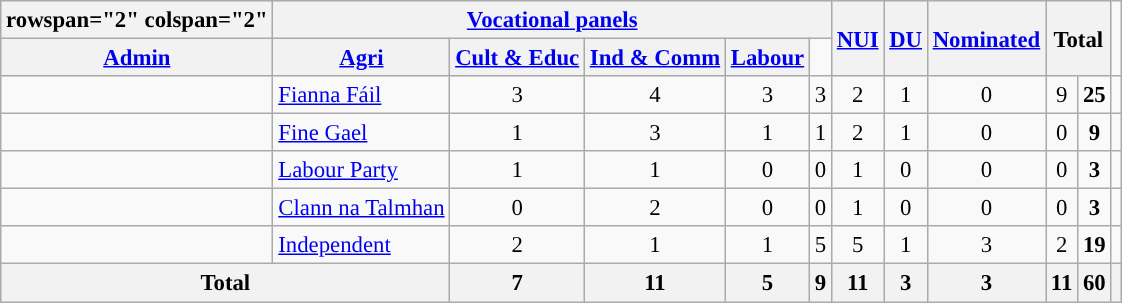<table class="wikitable" style="font-size: 95%;">
<tr>
<th>rowspan="2" colspan="2" </th>
<th scope="col" colspan="5"><a href='#'>Vocational panels</a></th>
<th rowspan="2"><a href='#'>NUI</a></th>
<th rowspan="2"><a href='#'>DU</a></th>
<th rowspan="2"><a href='#'>Nominated</a></th>
<th rowspan="2" colspan="2">Total</th>
</tr>
<tr>
<th scope="col"><a href='#'>Admin</a></th>
<th scope="col"><a href='#'>Agri</a></th>
<th scope="col"><a href='#'>Cult & Educ</a></th>
<th scope="col"><a href='#'>Ind & Comm</a></th>
<th scope="col"><a href='#'>Labour</a></th>
</tr>
<tr style="text-align:center">
<td style="background-color: "></td>
<td align="left"><a href='#'>Fianna Fáil</a></td>
<td>3</td>
<td>4</td>
<td>3</td>
<td>3</td>
<td>2</td>
<td>1</td>
<td>0</td>
<td>9</td>
<td><strong>25</strong></td>
<td style="background-color: "></td>
</tr>
<tr style="text-align:center">
<td style="background-color: "></td>
<td align="left"><a href='#'>Fine Gael</a></td>
<td>1</td>
<td>3</td>
<td>1</td>
<td>1</td>
<td>2</td>
<td>1</td>
<td>0</td>
<td>0</td>
<td><strong>9</strong></td>
<td style="background-color: "></td>
</tr>
<tr style="text-align:center">
<td style="background-color: "></td>
<td align="left"><a href='#'>Labour Party</a></td>
<td>1</td>
<td>1</td>
<td>0</td>
<td>0</td>
<td>1</td>
<td>0</td>
<td>0</td>
<td>0</td>
<td><strong>3</strong></td>
<td style="background-color: "></td>
</tr>
<tr style="text-align:center">
<td style="background-color: "></td>
<td align="left"><a href='#'>Clann na Talmhan</a></td>
<td>0</td>
<td>2</td>
<td>0</td>
<td>0</td>
<td>1</td>
<td>0</td>
<td>0</td>
<td>0</td>
<td><strong>3</strong></td>
<td style="background-color: "></td>
</tr>
<tr style="text-align:center">
<td style="background-color: "></td>
<td align="left"><a href='#'>Independent</a></td>
<td>2</td>
<td>1</td>
<td>1</td>
<td>5</td>
<td>5</td>
<td>1</td>
<td>3</td>
<td>2</td>
<td><strong>19</strong></td>
<td style="background-color: "></td>
</tr>
<tr style="text-align:center">
<th colspan="2">Total</th>
<th>7</th>
<th>11</th>
<th>5</th>
<th>9</th>
<th>11</th>
<th>3</th>
<th>3</th>
<th>11</th>
<th>60</th>
<th></th>
</tr>
</table>
